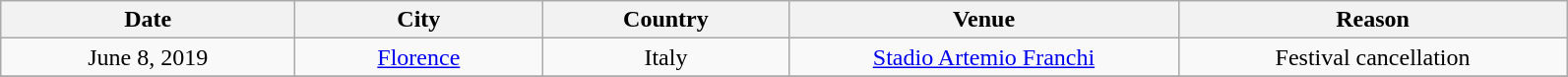<table class="wikitable" style="text-align:center;">
<tr>
<th scope="col" style="width:12em;">Date</th>
<th scope="col" style="width:10em;">City</th>
<th scope="col" style="width:10em;">Country</th>
<th scope="col" style="width:16em;">Venue</th>
<th scope="col" style="width:16em;">Reason</th>
</tr>
<tr>
<td>June 8, 2019</td>
<td><a href='#'>Florence</a></td>
<td>Italy</td>
<td><a href='#'>Stadio Artemio Franchi</a></td>
<td>Festival cancellation</td>
</tr>
<tr>
</tr>
</table>
